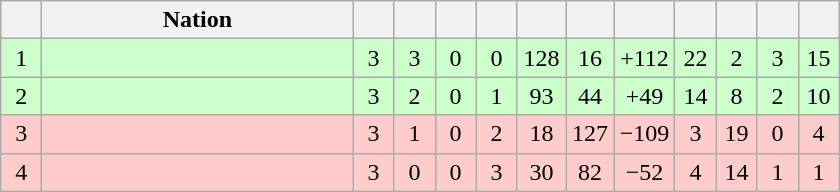<table class="wikitable" style="text-align: center">
<tr>
<th style="width:20px;"></th>
<th style="width:200px;">Nation</th>
<th style="width:20px;"></th>
<th style="width:20px;"></th>
<th style="width:20px;"></th>
<th style="width:20px;"></th>
<th style="width:25px;"></th>
<th style="width:25px;"></th>
<th style="width:25px;"></th>
<th style="width:20px;"></th>
<th style="width:20px;"></th>
<th style="width:20px;"></th>
<th style="width:20px;"></th>
</tr>
<tr style="background:#cfc;">
<td>1</td>
<td align="left"></td>
<td>3</td>
<td>3</td>
<td>0</td>
<td>0</td>
<td>128</td>
<td>16</td>
<td>+112</td>
<td>22</td>
<td>2</td>
<td>3</td>
<td>15</td>
</tr>
<tr style="background:#cfc;">
<td>2</td>
<td align="left"></td>
<td>3</td>
<td>2</td>
<td>0</td>
<td>1</td>
<td>93</td>
<td>44</td>
<td>+49</td>
<td>14</td>
<td>8</td>
<td>2</td>
<td>10</td>
</tr>
<tr style="background:#fcc;">
<td>3</td>
<td align="left"></td>
<td>3</td>
<td>1</td>
<td>0</td>
<td>2</td>
<td>18</td>
<td>127</td>
<td>−109</td>
<td>3</td>
<td>19</td>
<td>0</td>
<td>4</td>
</tr>
<tr style="background:#fcc;">
<td>4</td>
<td align="left"></td>
<td>3</td>
<td>0</td>
<td>0</td>
<td>3</td>
<td>30</td>
<td>82</td>
<td>−52</td>
<td>4</td>
<td>14</td>
<td>1</td>
<td>1</td>
</tr>
</table>
